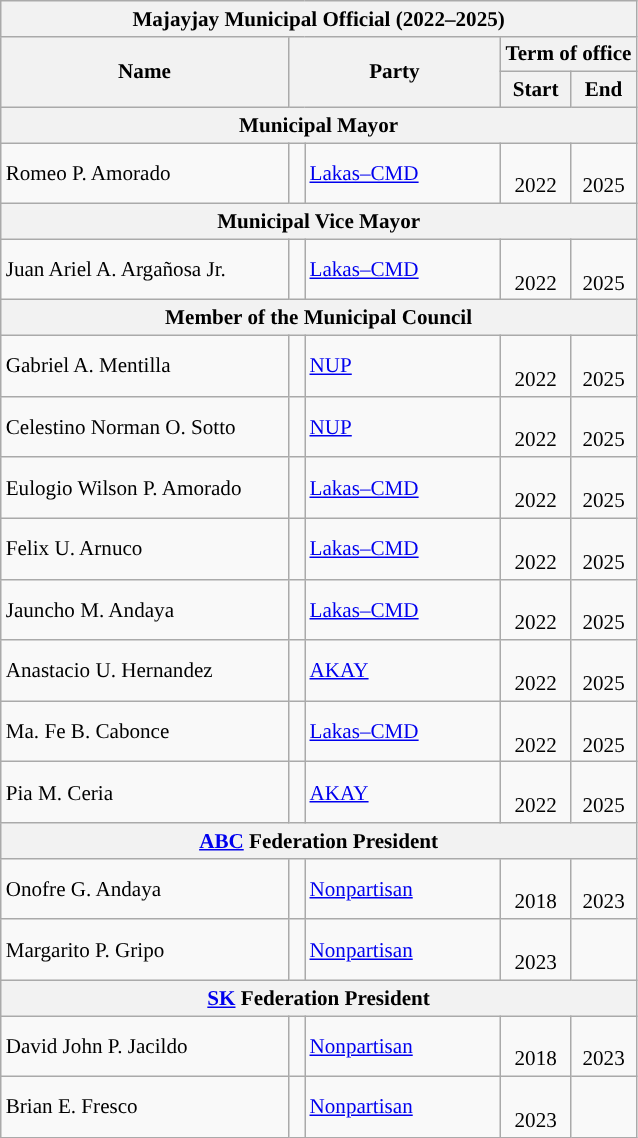<table class="wikitable" style="font-size:88%; text-align:center;">
<tr>
<th colspan="7">Majayjay Municipal Official (2022–2025)</th>
</tr>
<tr>
<th rowspan="2" style="width:185px;">Name</th>
<th rowspan="2" colspan="2" style="width:135px;">Party</th>
<th colspan="2">Term of office</th>
</tr>
<tr>
<th>Start</th>
<th>End</th>
</tr>
<tr>
<th colspan="7">Municipal Mayor</th>
</tr>
<tr>
<td style="text-align:left;">Romeo P. Amorado</td>
<td style="background:"></td>
<td style="text-align:left;"><a href='#'>Lakas–CMD</a></td>
<td><br>2022</td>
<td><br>2025</td>
</tr>
<tr>
<th colspan="7">Municipal Vice Mayor</th>
</tr>
<tr>
<td style="text-align:left;">Juan Ariel A. Argañosa Jr.</td>
<td style="background:"></td>
<td style="text-align:left;"><a href='#'>Lakas–CMD</a></td>
<td><br>2022</td>
<td><br>2025</td>
</tr>
<tr>
<th colspan="7">Member of the Municipal Council</th>
</tr>
<tr>
<td style="text-align:left;">Gabriel A. Mentilla</td>
<td style="background:"></td>
<td style="text-align:left;"><a href='#'>NUP</a></td>
<td><br>2022</td>
<td><br>2025</td>
</tr>
<tr>
<td style="text-align:left;">Celestino Norman O. Sotto</td>
<td style="background:"></td>
<td style="text-align:left;"><a href='#'>NUP</a></td>
<td><br>2022</td>
<td><br>2025</td>
</tr>
<tr>
<td style="text-align:left;">Eulogio Wilson P. Amorado</td>
<td style="background:"></td>
<td style="text-align:left;"><a href='#'>Lakas–CMD</a></td>
<td><br>2022</td>
<td><br>2025</td>
</tr>
<tr>
<td style="text-align:left;">Felix U. Arnuco</td>
<td style="background:"></td>
<td style="text-align:left;"><a href='#'>Lakas–CMD</a></td>
<td><br>2022</td>
<td><br>2025</td>
</tr>
<tr>
<td style="text-align:left;">Jauncho M. Andaya</td>
<td style="background:"></td>
<td style="text-align:left;"><a href='#'>Lakas–CMD</a></td>
<td><br>2022</td>
<td><br>2025</td>
</tr>
<tr>
<td style="text-align:left;">Anastacio U. Hernandez</td>
<td style="background:"></td>
<td style="text-align:left;"><a href='#'>AKAY</a></td>
<td><br>2022</td>
<td><br>2025</td>
</tr>
<tr>
<td style="text-align:left;">Ma. Fe B. Cabonce</td>
<td style="background:"></td>
<td style="text-align:left;"><a href='#'>Lakas–CMD</a></td>
<td><br>2022</td>
<td><br>2025</td>
</tr>
<tr>
<td style="text-align:left;">Pia M. Ceria</td>
<td style="background:"></td>
<td style="text-align:left;"><a href='#'>AKAY</a></td>
<td><br>2022</td>
<td><br>2025</td>
</tr>
<tr>
<th colspan="7"><a href='#'>ABC</a> Federation President</th>
</tr>
<tr>
<td style="text-align:left;">Onofre G. Andaya</td>
<td style="background:"></td>
<td style="text-align:left;"><a href='#'>Nonpartisan</a><br></td>
<td><br>2018</td>
<td><br>2023</td>
</tr>
<tr>
<td style="text-align:left;">Margarito P. Gripo</td>
<td style="background:"></td>
<td style="text-align:left;"><a href='#'>Nonpartisan</a><br></td>
<td><br>2023</td>
<td></td>
</tr>
<tr>
<th colspan="7"><a href='#'>SK</a> Federation President</th>
</tr>
<tr>
<td style="text-align:left;">David John P. Jacildo</td>
<td style="background:"></td>
<td style="text-align:left;"><a href='#'>Nonpartisan</a><br></td>
<td><br>2018</td>
<td><br>2023</td>
</tr>
<tr>
<td style="text-align:left;">Brian E. Fresco</td>
<td style="background:"></td>
<td style="text-align:left;"><a href='#'>Nonpartisan</a><br></td>
<td><br>2023</td>
<td></td>
</tr>
</table>
